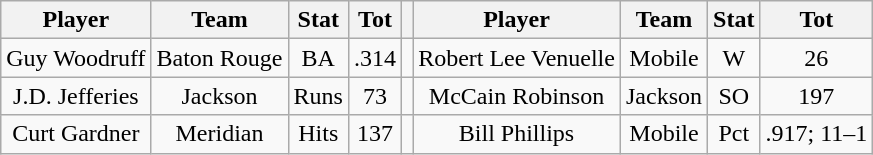<table class="wikitable" style="text-align:center">
<tr>
<th>Player</th>
<th>Team</th>
<th>Stat</th>
<th>Tot</th>
<th></th>
<th>Player</th>
<th>Team</th>
<th>Stat</th>
<th>Tot</th>
</tr>
<tr>
<td>Guy Woodruff</td>
<td>Baton Rouge</td>
<td>BA</td>
<td>.314</td>
<td></td>
<td>Robert Lee Venuelle</td>
<td>Mobile</td>
<td>W</td>
<td>26</td>
</tr>
<tr>
<td>J.D. Jefferies</td>
<td>Jackson</td>
<td>Runs</td>
<td>73</td>
<td></td>
<td>McCain Robinson</td>
<td>Jackson</td>
<td>SO</td>
<td>197</td>
</tr>
<tr>
<td>Curt Gardner</td>
<td>Meridian</td>
<td>Hits</td>
<td>137</td>
<td></td>
<td>Bill Phillips</td>
<td>Mobile</td>
<td>Pct</td>
<td>.917; 11–1</td>
</tr>
</table>
